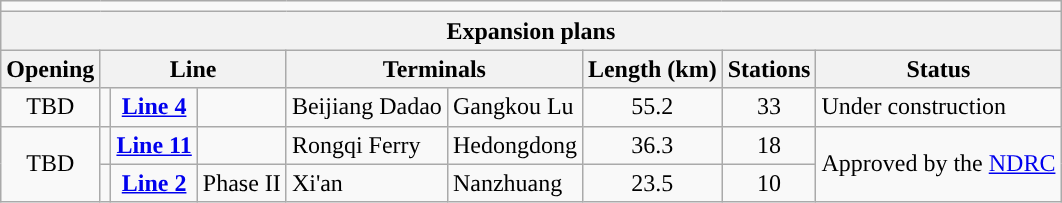<table class="wikitable">
<tr>
<td colspan="9"></td>
</tr>
<tr>
<th colspan="9">Expansion plans</th>
</tr>
<tr>
<th>Opening</th>
<th colspan="3">Line</th>
<th colspan="2">Terminals</th>
<th style="white-space: nowrap">Length (km)</th>
<th>Stations</th>
<th>Status</th>
</tr>
<tr>
<td style="text-align: center">TBD</td>
<td style="background-color: #"></td>
<td style="text-align: center"><strong><a href='#'>Line 4</a></strong></td>
<td></td>
<td style="white-space: nowrap">Beijiang Dadao</td>
<td style="white-space: nowrap">Gangkou Lu</td>
<td style="text-align: center">55.2</td>
<td style="text-align: center">33</td>
<td style="text-align: left">Under construction</td>
</tr>
<tr>
<td rowspan="2" style="text-align: center">TBD</td>
<td style="background-color: #"></td>
<td style="text-align: center"><strong><a href='#'>Line 11</a></strong></td>
<td></td>
<td style="white-space: nowrap">Rongqi Ferry</td>
<td style="white-space: nowrap">Hedongdong</td>
<td style="text-align: center">36.3</td>
<td style="text-align: center">18</td>
<td rowspan="2" style="text-align: center">Approved by the <a href='#'>NDRC</a></td>
</tr>
<tr>
<td style="background-color: #"></td>
<td style="text-align: center"><strong><a href='#'>Line 2</a></strong></td>
<td>Phase II</td>
<td style="white-space: nowrap">Xi'an</td>
<td style="white-space: nowrap">Nanzhuang</td>
<td style="text-align: center">23.5</td>
<td style="text-align: center">10</td>
</tr>
</table>
